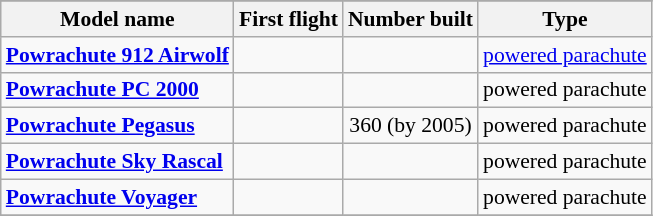<table class="wikitable" align=center style="font-size:90%;">
<tr>
</tr>
<tr style="background:#efefef;">
<th>Model name</th>
<th>First flight</th>
<th>Number built</th>
<th>Type</th>
</tr>
<tr>
<td align=left><strong><a href='#'>Powrachute 912 Airwolf</a></strong></td>
<td align=center></td>
<td align=center></td>
<td align=left><a href='#'>powered parachute</a></td>
</tr>
<tr>
<td align=left><strong><a href='#'>Powrachute PC 2000</a></strong></td>
<td align=center></td>
<td align=center></td>
<td align=left>powered parachute</td>
</tr>
<tr>
<td align=left><strong><a href='#'>Powrachute Pegasus</a></strong></td>
<td align=center></td>
<td align=center>360 (by 2005)</td>
<td align=left>powered parachute</td>
</tr>
<tr>
<td align=left><strong><a href='#'>Powrachute Sky Rascal</a></strong></td>
<td align=center></td>
<td align=center></td>
<td align=left>powered parachute</td>
</tr>
<tr>
<td align=left><strong><a href='#'>Powrachute Voyager</a></strong></td>
<td align=center></td>
<td align=center></td>
<td align=left>powered parachute</td>
</tr>
<tr>
</tr>
</table>
